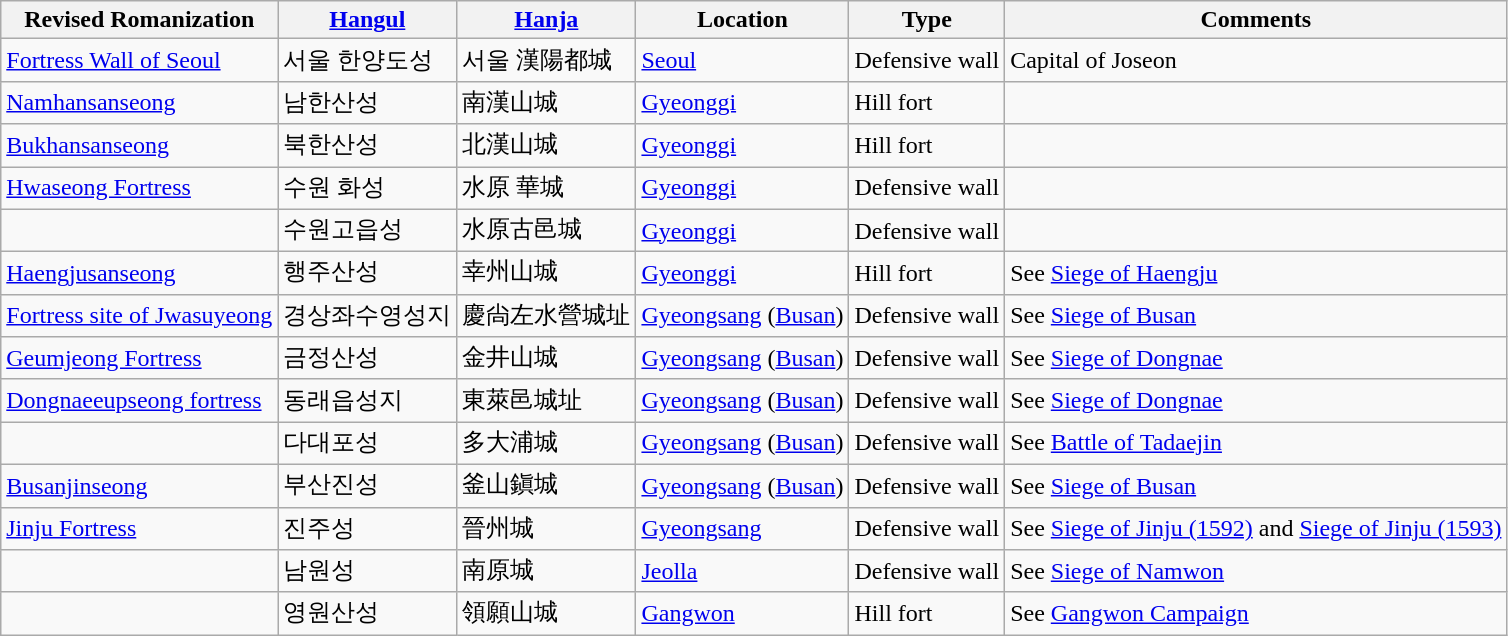<table class="wikitable sortable">
<tr>
<th>Revised Romanization</th>
<th><a href='#'>Hangul</a></th>
<th><a href='#'>Hanja</a></th>
<th>Location</th>
<th>Type</th>
<th>Comments</th>
</tr>
<tr>
<td><a href='#'>Fortress Wall of Seoul</a></td>
<td>서울 한양도성</td>
<td>서울 漢陽都城</td>
<td><a href='#'>Seoul</a></td>
<td>Defensive wall</td>
<td>Capital of Joseon</td>
</tr>
<tr>
<td><a href='#'>Namhansanseong</a></td>
<td>남한산성</td>
<td>南漢山城</td>
<td><a href='#'>Gyeonggi</a></td>
<td>Hill fort</td>
<td></td>
</tr>
<tr>
<td><a href='#'>Bukhansanseong</a></td>
<td>북한산성</td>
<td>北漢山城</td>
<td><a href='#'>Gyeonggi</a></td>
<td>Hill fort</td>
<td></td>
</tr>
<tr>
<td><a href='#'>Hwaseong Fortress</a></td>
<td>수원 화성</td>
<td>水原 華城</td>
<td><a href='#'>Gyeonggi</a></td>
<td>Defensive wall</td>
<td></td>
</tr>
<tr>
<td></td>
<td>수원고읍성</td>
<td>水原古邑城</td>
<td><a href='#'>Gyeonggi</a></td>
<td>Defensive wall</td>
<td></td>
</tr>
<tr>
<td><a href='#'>Haengjusanseong</a></td>
<td>행주산성</td>
<td>幸州山城</td>
<td><a href='#'>Gyeonggi</a></td>
<td>Hill fort</td>
<td>See <a href='#'>Siege of Haengju</a></td>
</tr>
<tr>
<td><a href='#'>Fortress site of Jwasuyeong</a></td>
<td>경상좌수영성지</td>
<td>慶尙左水營城址</td>
<td><a href='#'>Gyeongsang</a> (<a href='#'>Busan</a>)</td>
<td>Defensive wall</td>
<td>See <a href='#'>Siege of Busan</a></td>
</tr>
<tr>
<td><a href='#'>Geumjeong Fortress</a></td>
<td>금정산성</td>
<td>金井山城</td>
<td><a href='#'>Gyeongsang</a> (<a href='#'>Busan</a>)</td>
<td>Defensive wall</td>
<td>See <a href='#'>Siege of Dongnae</a></td>
</tr>
<tr>
<td><a href='#'>Dongnaeeupseong fortress</a></td>
<td>동래읍성지</td>
<td>東萊邑城址</td>
<td><a href='#'>Gyeongsang</a> (<a href='#'>Busan</a>)</td>
<td>Defensive wall</td>
<td>See <a href='#'>Siege of Dongnae</a></td>
</tr>
<tr>
<td></td>
<td>다대포성</td>
<td>多大浦城</td>
<td><a href='#'>Gyeongsang</a> (<a href='#'>Busan</a>)</td>
<td>Defensive wall</td>
<td>See <a href='#'>Battle of Tadaejin</a></td>
</tr>
<tr>
<td><a href='#'>Busanjinseong</a></td>
<td>부산진성</td>
<td>釜山鎭城</td>
<td><a href='#'>Gyeongsang</a> (<a href='#'>Busan</a>)</td>
<td>Defensive wall</td>
<td>See <a href='#'>Siege of Busan</a></td>
</tr>
<tr>
<td><a href='#'>Jinju Fortress</a></td>
<td>진주성</td>
<td>晉州城</td>
<td><a href='#'>Gyeongsang</a></td>
<td>Defensive wall</td>
<td>See <a href='#'>Siege of Jinju (1592)</a> and <a href='#'>Siege of Jinju (1593)</a></td>
</tr>
<tr>
<td></td>
<td>남원성</td>
<td>南原城</td>
<td><a href='#'>Jeolla</a></td>
<td>Defensive wall</td>
<td>See <a href='#'>Siege of Namwon</a></td>
</tr>
<tr>
<td></td>
<td>영원산성</td>
<td>領願山城</td>
<td><a href='#'>Gangwon</a></td>
<td>Hill fort</td>
<td>See <a href='#'>Gangwon Campaign</a></td>
</tr>
</table>
